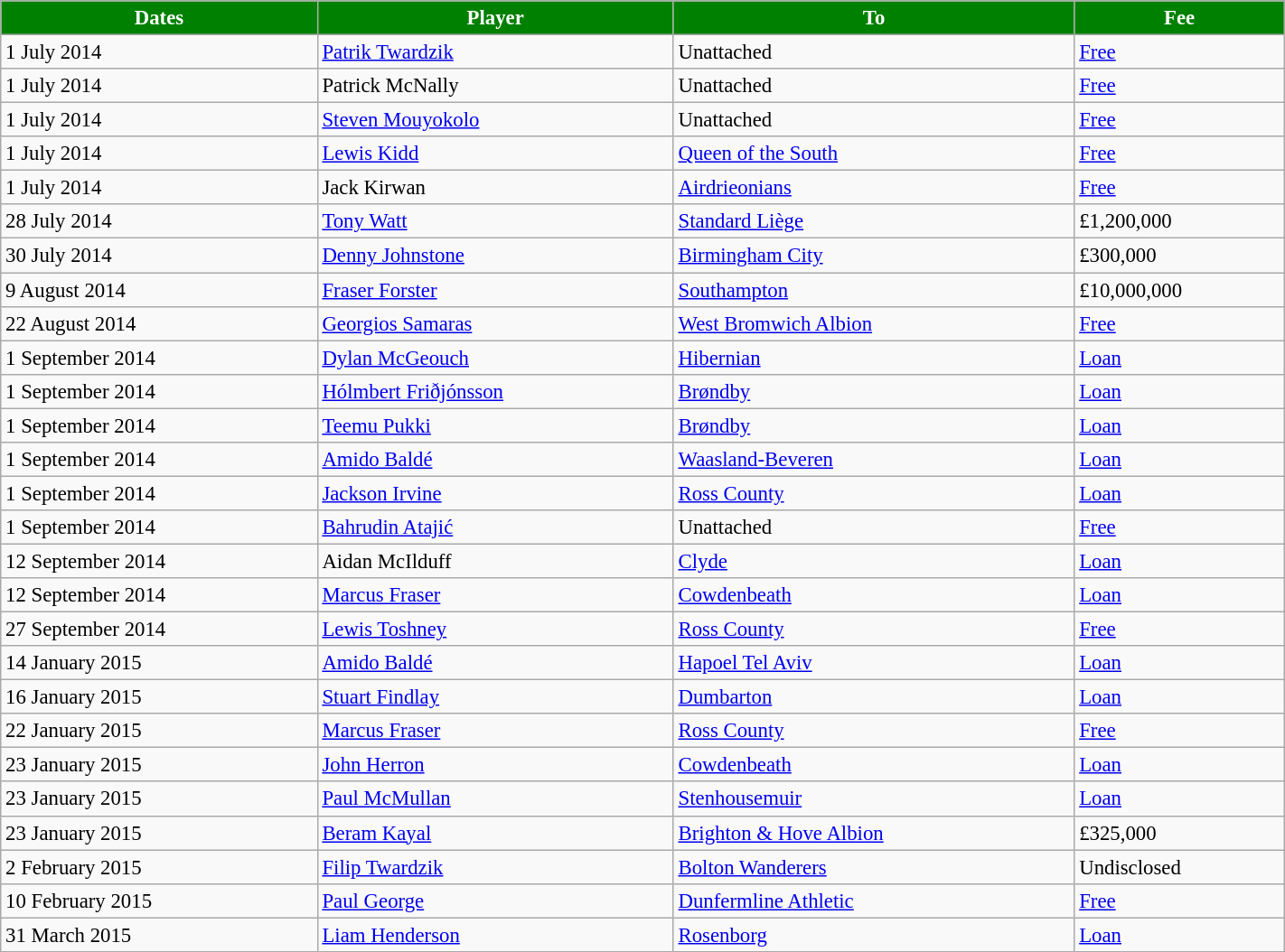<table class="wikitable" style="font-size:95%;width:75%; text-align:left">
<tr>
<th style="background:#008000; color:#ffffff;" scope="col">Dates</th>
<th style="background:#008000; color:#ffffff;" scope="col">Player</th>
<th style="background:#008000; color:#ffffff;" scope="col">To</th>
<th style="background:#008000; color:#ffffff;" scope="col">Fee</th>
</tr>
<tr>
<td>1 July 2014</td>
<td> <a href='#'>Patrik Twardzik</a></td>
<td>Unattached</td>
<td><a href='#'>Free</a></td>
</tr>
<tr>
<td>1 July 2014</td>
<td> Patrick McNally</td>
<td>Unattached</td>
<td><a href='#'>Free</a></td>
</tr>
<tr>
<td>1 July 2014</td>
<td> <a href='#'>Steven Mouyokolo</a></td>
<td>Unattached</td>
<td><a href='#'>Free</a></td>
</tr>
<tr>
<td>1 July 2014</td>
<td> <a href='#'>Lewis Kidd</a></td>
<td> <a href='#'>Queen of the South</a></td>
<td><a href='#'>Free</a></td>
</tr>
<tr>
<td>1 July 2014</td>
<td> Jack Kirwan</td>
<td> <a href='#'>Airdrieonians</a></td>
<td><a href='#'>Free</a></td>
</tr>
<tr>
<td>28 July 2014</td>
<td> <a href='#'>Tony Watt</a></td>
<td> <a href='#'>Standard Liège</a></td>
<td>£1,200,000</td>
</tr>
<tr>
<td>30 July 2014</td>
<td> <a href='#'>Denny Johnstone</a></td>
<td> <a href='#'>Birmingham City</a></td>
<td>£300,000</td>
</tr>
<tr>
<td>9 August 2014</td>
<td> <a href='#'>Fraser Forster</a></td>
<td> <a href='#'>Southampton</a></td>
<td>£10,000,000</td>
</tr>
<tr>
<td>22 August 2014</td>
<td> <a href='#'>Georgios Samaras</a></td>
<td> <a href='#'>West Bromwich Albion</a></td>
<td><a href='#'>Free</a></td>
</tr>
<tr>
<td>1 September 2014</td>
<td> <a href='#'>Dylan McGeouch</a></td>
<td> <a href='#'>Hibernian</a></td>
<td><a href='#'>Loan</a></td>
</tr>
<tr>
<td>1 September 2014</td>
<td> <a href='#'>Hólmbert Friðjónsson</a></td>
<td> <a href='#'>Brøndby</a></td>
<td><a href='#'>Loan</a></td>
</tr>
<tr>
<td>1 September 2014</td>
<td> <a href='#'>Teemu Pukki</a></td>
<td> <a href='#'>Brøndby</a></td>
<td><a href='#'>Loan</a></td>
</tr>
<tr>
<td>1 September 2014</td>
<td> <a href='#'>Amido Baldé</a></td>
<td> <a href='#'>Waasland-Beveren</a></td>
<td><a href='#'>Loan</a></td>
</tr>
<tr>
<td>1 September 2014</td>
<td> <a href='#'>Jackson Irvine</a></td>
<td> <a href='#'>Ross County</a></td>
<td><a href='#'>Loan</a></td>
</tr>
<tr>
<td>1 September 2014</td>
<td> <a href='#'>Bahrudin Atajić</a></td>
<td>Unattached</td>
<td><a href='#'>Free</a></td>
</tr>
<tr>
<td>12 September 2014</td>
<td> Aidan McIlduff</td>
<td> <a href='#'>Clyde</a></td>
<td><a href='#'>Loan</a></td>
</tr>
<tr>
<td>12 September 2014</td>
<td> <a href='#'>Marcus Fraser</a></td>
<td> <a href='#'>Cowdenbeath</a></td>
<td><a href='#'>Loan</a></td>
</tr>
<tr>
<td>27 September 2014</td>
<td> <a href='#'>Lewis Toshney</a></td>
<td> <a href='#'>Ross County</a></td>
<td><a href='#'>Free</a></td>
</tr>
<tr>
<td>14 January 2015</td>
<td> <a href='#'>Amido Baldé</a></td>
<td> <a href='#'>Hapoel Tel Aviv</a></td>
<td><a href='#'>Loan</a></td>
</tr>
<tr>
<td>16 January 2015</td>
<td> <a href='#'>Stuart Findlay</a></td>
<td> <a href='#'>Dumbarton</a></td>
<td><a href='#'>Loan</a></td>
</tr>
<tr>
<td>22 January 2015</td>
<td> <a href='#'>Marcus Fraser</a></td>
<td> <a href='#'>Ross County</a></td>
<td><a href='#'>Free</a></td>
</tr>
<tr>
<td>23 January 2015</td>
<td> <a href='#'>John Herron</a></td>
<td> <a href='#'>Cowdenbeath</a></td>
<td><a href='#'>Loan</a></td>
</tr>
<tr>
<td>23 January 2015</td>
<td> <a href='#'>Paul McMullan</a></td>
<td> <a href='#'>Stenhousemuir</a></td>
<td><a href='#'>Loan</a></td>
</tr>
<tr>
<td>23 January 2015</td>
<td> <a href='#'>Beram Kayal</a></td>
<td> <a href='#'>Brighton & Hove Albion</a></td>
<td>£325,000</td>
</tr>
<tr>
<td>2 February 2015</td>
<td> <a href='#'>Filip Twardzik</a></td>
<td> <a href='#'>Bolton Wanderers</a></td>
<td>Undisclosed</td>
</tr>
<tr>
<td>10 February 2015</td>
<td> <a href='#'>Paul George</a></td>
<td> <a href='#'>Dunfermline Athletic</a></td>
<td><a href='#'>Free</a></td>
</tr>
<tr>
<td>31 March 2015</td>
<td> <a href='#'>Liam Henderson</a></td>
<td> <a href='#'>Rosenborg</a></td>
<td><a href='#'>Loan</a></td>
</tr>
</table>
